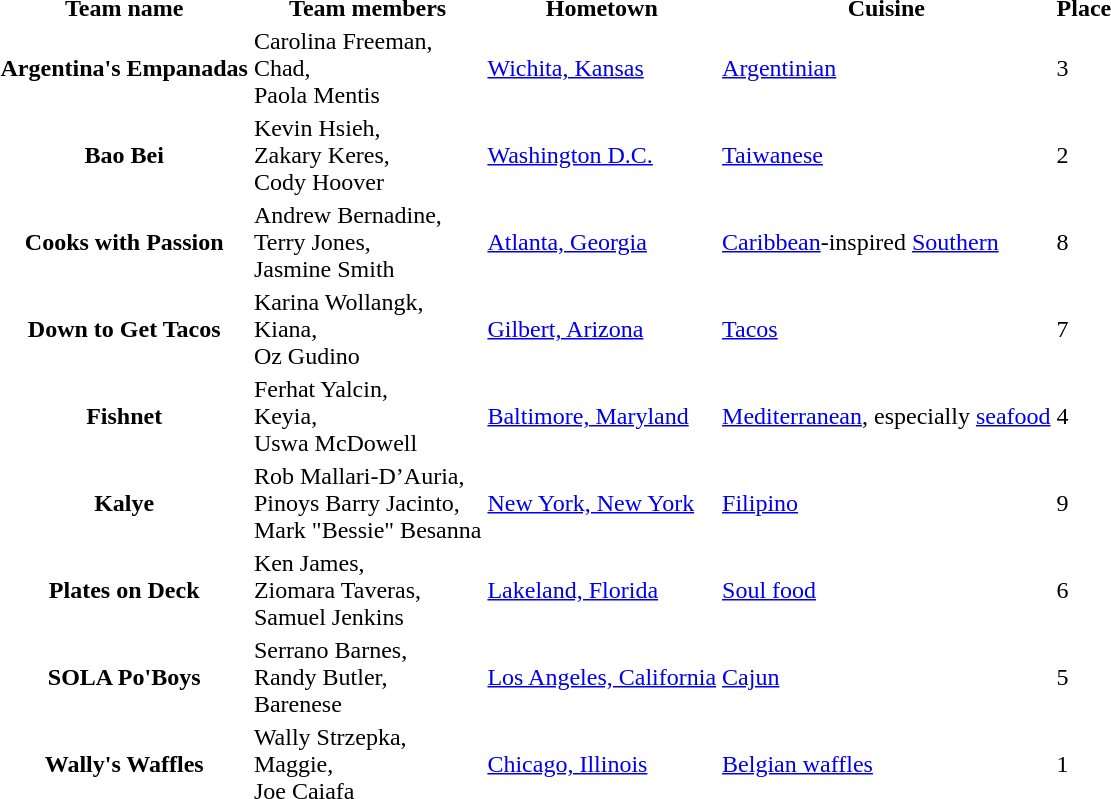<table>
<tr>
<th>Team name</th>
<th>Team members</th>
<th>Hometown</th>
<th>Cuisine</th>
<th>Place</th>
</tr>
<tr>
<th>Argentina's Empanadas</th>
<td>Carolina Freeman,<br>Chad,<br>Paola Mentis</td>
<td><a href='#'>Wichita, Kansas</a></td>
<td><a href='#'>Argentinian</a></td>
<td>3</td>
</tr>
<tr>
<th>Bao Bei</th>
<td>Kevin Hsieh,<br>Zakary Keres,<br>Cody Hoover</td>
<td><a href='#'>Washington D.C.</a></td>
<td><a href='#'>Taiwanese</a></td>
<td>2</td>
</tr>
<tr>
<th>Cooks with Passion</th>
<td>Andrew Bernadine,<br>Terry Jones,<br>Jasmine Smith</td>
<td><a href='#'>Atlanta, Georgia</a></td>
<td><a href='#'>Caribbean</a>-inspired <a href='#'>Southern</a></td>
<td>8</td>
</tr>
<tr>
<th>Down to Get Tacos</th>
<td>Karina Wollangk,<br>Kiana,<br>Oz Gudino</td>
<td><a href='#'>Gilbert, Arizona</a></td>
<td><a href='#'>Tacos</a></td>
<td>7</td>
</tr>
<tr>
<th>Fishnet</th>
<td>Ferhat Yalcin,<br>Keyia,<br>Uswa McDowell</td>
<td><a href='#'>Baltimore, Maryland</a></td>
<td><a href='#'>Mediterranean</a>, especially <a href='#'>seafood</a></td>
<td>4</td>
</tr>
<tr>
<th>Kalye</th>
<td>Rob Mallari-D’Auria,<br>Pinoys Barry Jacinto,<br>Mark "Bessie" Besanna</td>
<td><a href='#'>New York, New York</a></td>
<td><a href='#'>Filipino</a></td>
<td>9</td>
</tr>
<tr>
<th>Plates on Deck</th>
<td>Ken James,<br>Ziomara Taveras,<br>Samuel Jenkins</td>
<td><a href='#'>Lakeland, Florida</a></td>
<td><a href='#'>Soul food</a></td>
<td>6</td>
</tr>
<tr>
<th>SOLA Po'Boys</th>
<td>Serrano Barnes,<br>Randy Butler,<br>Barenese</td>
<td><a href='#'>Los Angeles, California</a></td>
<td><a href='#'>Cajun</a></td>
<td>5</td>
</tr>
<tr>
<th>Wally's Waffles</th>
<td>Wally Strzepka,<br>Maggie,<br>Joe Caiafa</td>
<td><a href='#'>Chicago, Illinois</a></td>
<td><a href='#'>Belgian waffles</a></td>
<td>1</td>
</tr>
</table>
